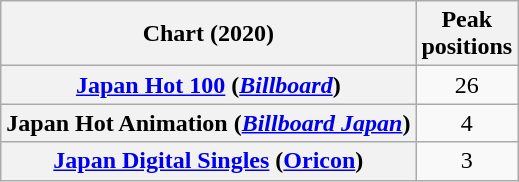<table class="wikitable sortable plainrowheaders" style="text-align:center">
<tr>
<th scope="col">Chart (2020)</th>
<th scope="col">Peak<br>positions</th>
</tr>
<tr>
<th scope="row"><a href='#'>Japan Hot 100</a> (<em><a href='#'>Billboard</a></em>)</th>
<td>26</td>
</tr>
<tr>
<th scope="row">Japan Hot Animation (<em><a href='#'>Billboard Japan</a></em>)</th>
<td>4</td>
</tr>
<tr>
<th scope="row"><a href='#'>Japan Digital Singles</a> (<a href='#'>Oricon</a>)</th>
<td>3</td>
</tr>
</table>
